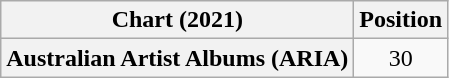<table class="wikitable plainrowheaders" style="text-align:center">
<tr>
<th scope="col">Chart (2021)</th>
<th scope="col">Position</th>
</tr>
<tr>
<th scope="row">Australian Artist Albums (ARIA)</th>
<td>30</td>
</tr>
</table>
